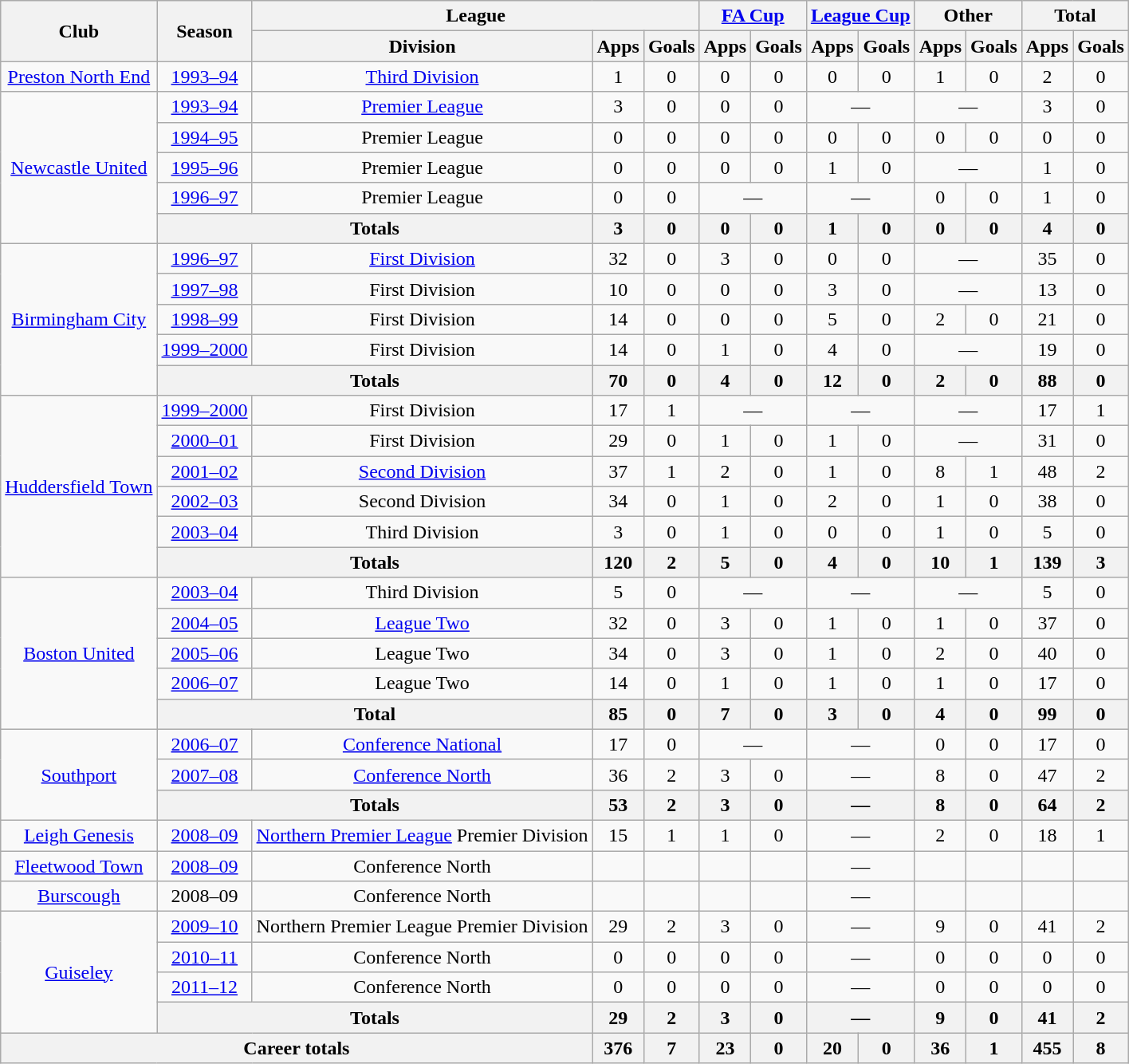<table class=wikitable style="text-align:center">
<tr>
<th rowspan="2">Club</th>
<th rowspan="2">Season</th>
<th colspan="3">League</th>
<th colspan="2"><a href='#'>FA Cup</a></th>
<th colspan="2"><a href='#'>League Cup</a></th>
<th colspan="2">Other</th>
<th colspan="2">Total</th>
</tr>
<tr>
<th>Division</th>
<th>Apps</th>
<th>Goals</th>
<th>Apps</th>
<th>Goals</th>
<th>Apps</th>
<th>Goals</th>
<th>Apps</th>
<th>Goals</th>
<th>Apps</th>
<th>Goals</th>
</tr>
<tr>
<td><a href='#'>Preston North End</a></td>
<td><a href='#'>1993–94</a></td>
<td><a href='#'>Third Division</a></td>
<td>1</td>
<td>0</td>
<td>0</td>
<td>0</td>
<td>0</td>
<td>0</td>
<td>1</td>
<td>0</td>
<td>2</td>
<td>0</td>
</tr>
<tr>
<td rowspan="5"><a href='#'>Newcastle United</a></td>
<td><a href='#'>1993–94</a></td>
<td><a href='#'>Premier League</a></td>
<td>3</td>
<td>0</td>
<td>0</td>
<td>0</td>
<td colspan="2">—</td>
<td colspan="2">—</td>
<td>3</td>
<td>0</td>
</tr>
<tr>
<td><a href='#'>1994–95</a></td>
<td>Premier League</td>
<td>0</td>
<td>0</td>
<td>0</td>
<td>0</td>
<td>0</td>
<td>0</td>
<td>0</td>
<td>0</td>
<td>0</td>
<td>0</td>
</tr>
<tr>
<td><a href='#'>1995–96</a></td>
<td>Premier League</td>
<td>0</td>
<td>0</td>
<td>0</td>
<td>0</td>
<td>1</td>
<td>0</td>
<td colspan="2">—</td>
<td>1</td>
<td>0</td>
</tr>
<tr>
<td><a href='#'>1996–97</a></td>
<td>Premier League</td>
<td>0</td>
<td>0</td>
<td colspan="2">—</td>
<td colspan="2">—</td>
<td>0</td>
<td>0</td>
<td>1</td>
<td>0</td>
</tr>
<tr>
<th colspan="2">Totals</th>
<th>3</th>
<th>0</th>
<th>0</th>
<th>0</th>
<th>1</th>
<th>0</th>
<th>0</th>
<th>0</th>
<th>4</th>
<th>0</th>
</tr>
<tr>
<td rowspan="5"><a href='#'>Birmingham City</a></td>
<td><a href='#'>1996–97</a></td>
<td><a href='#'>First Division</a></td>
<td>32</td>
<td>0</td>
<td>3</td>
<td>0</td>
<td>0</td>
<td>0</td>
<td colspan="2">—</td>
<td>35</td>
<td>0</td>
</tr>
<tr>
<td><a href='#'>1997–98</a></td>
<td>First Division</td>
<td>10</td>
<td>0</td>
<td>0</td>
<td>0</td>
<td>3</td>
<td>0</td>
<td colspan="2">—</td>
<td>13</td>
<td>0</td>
</tr>
<tr>
<td><a href='#'>1998–99</a></td>
<td>First Division</td>
<td>14</td>
<td>0</td>
<td>0</td>
<td>0</td>
<td>5</td>
<td>0</td>
<td>2</td>
<td>0</td>
<td>21</td>
<td>0</td>
</tr>
<tr>
<td><a href='#'>1999–2000</a></td>
<td>First Division</td>
<td>14</td>
<td>0</td>
<td>1</td>
<td>0</td>
<td>4</td>
<td>0</td>
<td colspan="2">—</td>
<td>19</td>
<td>0</td>
</tr>
<tr>
<th colspan="2">Totals</th>
<th>70</th>
<th>0</th>
<th>4</th>
<th>0</th>
<th>12</th>
<th>0</th>
<th>2</th>
<th>0</th>
<th>88</th>
<th>0</th>
</tr>
<tr>
<td rowspan="6"><a href='#'>Huddersfield Town</a></td>
<td><a href='#'>1999–2000</a></td>
<td>First Division</td>
<td>17</td>
<td>1</td>
<td colspan="2">—</td>
<td colspan="2">—</td>
<td colspan="2">—</td>
<td>17</td>
<td>1</td>
</tr>
<tr>
<td><a href='#'>2000–01</a></td>
<td>First Division</td>
<td>29</td>
<td>0</td>
<td>1</td>
<td>0</td>
<td>1</td>
<td>0</td>
<td colspan="2">—</td>
<td>31</td>
<td>0</td>
</tr>
<tr>
<td><a href='#'>2001–02</a></td>
<td><a href='#'>Second Division</a></td>
<td>37</td>
<td>1</td>
<td>2</td>
<td>0</td>
<td>1</td>
<td>0</td>
<td>8</td>
<td>1</td>
<td>48</td>
<td>2</td>
</tr>
<tr>
<td><a href='#'>2002–03</a></td>
<td>Second Division</td>
<td>34</td>
<td>0</td>
<td>1</td>
<td>0</td>
<td>2</td>
<td>0</td>
<td>1</td>
<td>0</td>
<td>38</td>
<td>0</td>
</tr>
<tr>
<td><a href='#'>2003–04</a></td>
<td>Third Division</td>
<td>3</td>
<td>0</td>
<td>1</td>
<td>0</td>
<td>0</td>
<td>0</td>
<td>1</td>
<td>0</td>
<td>5</td>
<td>0</td>
</tr>
<tr>
<th colspan="2">Totals</th>
<th>120</th>
<th>2</th>
<th>5</th>
<th>0</th>
<th>4</th>
<th>0</th>
<th>10</th>
<th>1</th>
<th>139</th>
<th>3</th>
</tr>
<tr>
<td rowspan="5"><a href='#'>Boston United</a></td>
<td><a href='#'>2003–04</a></td>
<td>Third Division</td>
<td>5</td>
<td>0</td>
<td colspan="2">—</td>
<td colspan="2">—</td>
<td colspan="2">—</td>
<td>5</td>
<td>0</td>
</tr>
<tr>
<td><a href='#'>2004–05</a></td>
<td><a href='#'>League Two</a></td>
<td>32</td>
<td>0</td>
<td>3</td>
<td>0</td>
<td>1</td>
<td>0</td>
<td>1</td>
<td>0</td>
<td>37</td>
<td>0</td>
</tr>
<tr>
<td><a href='#'>2005–06</a></td>
<td>League Two</td>
<td>34</td>
<td>0</td>
<td>3</td>
<td>0</td>
<td>1</td>
<td>0</td>
<td>2</td>
<td>0</td>
<td>40</td>
<td>0</td>
</tr>
<tr>
<td><a href='#'>2006–07</a></td>
<td>League Two</td>
<td>14</td>
<td>0</td>
<td>1</td>
<td>0</td>
<td>1</td>
<td>0</td>
<td>1</td>
<td>0</td>
<td>17</td>
<td>0</td>
</tr>
<tr>
<th colspan="2">Total</th>
<th>85</th>
<th>0</th>
<th>7</th>
<th>0</th>
<th>3</th>
<th>0</th>
<th>4</th>
<th>0</th>
<th>99</th>
<th>0</th>
</tr>
<tr>
<td rowspan="3"><a href='#'>Southport</a></td>
<td><a href='#'>2006–07</a></td>
<td><a href='#'>Conference National</a></td>
<td>17</td>
<td>0</td>
<td colspan="2">—</td>
<td colspan="2">—</td>
<td>0</td>
<td>0</td>
<td>17</td>
<td>0</td>
</tr>
<tr>
<td><a href='#'>2007–08</a></td>
<td><a href='#'>Conference North</a></td>
<td>36</td>
<td>2</td>
<td>3</td>
<td>0</td>
<td colspan="2">—</td>
<td>8</td>
<td>0</td>
<td>47</td>
<td>2</td>
</tr>
<tr>
<th colspan="2">Totals</th>
<th>53</th>
<th>2</th>
<th>3</th>
<th>0</th>
<th colspan="2">—</th>
<th>8</th>
<th>0</th>
<th>64</th>
<th>2</th>
</tr>
<tr>
<td><a href='#'>Leigh Genesis</a></td>
<td><a href='#'>2008–09</a></td>
<td><a href='#'>Northern Premier League</a> Premier Division</td>
<td>15</td>
<td>1</td>
<td>1</td>
<td>0</td>
<td colspan="2">—</td>
<td>2</td>
<td>0</td>
<td>18</td>
<td>1</td>
</tr>
<tr>
<td><a href='#'>Fleetwood Town</a></td>
<td><a href='#'>2008–09</a></td>
<td>Conference North</td>
<td></td>
<td></td>
<td></td>
<td></td>
<td colspan="2">—</td>
<td></td>
<td></td>
<td></td>
<td></td>
</tr>
<tr>
<td><a href='#'>Burscough</a></td>
<td>2008–09</td>
<td>Conference North</td>
<td></td>
<td></td>
<td></td>
<td></td>
<td colspan="2">—</td>
<td></td>
<td></td>
<td></td>
<td></td>
</tr>
<tr>
<td rowspan="4"><a href='#'>Guiseley</a></td>
<td><a href='#'>2009–10</a></td>
<td>Northern Premier League Premier Division</td>
<td>29</td>
<td>2</td>
<td>3</td>
<td>0</td>
<td colspan="2">—</td>
<td>9</td>
<td>0</td>
<td>41</td>
<td>2</td>
</tr>
<tr>
<td><a href='#'>2010–11</a></td>
<td>Conference North</td>
<td>0</td>
<td>0</td>
<td>0</td>
<td>0</td>
<td colspan="2">—</td>
<td>0</td>
<td>0</td>
<td>0</td>
<td>0</td>
</tr>
<tr>
<td><a href='#'>2011–12</a></td>
<td>Conference North</td>
<td>0</td>
<td>0</td>
<td>0</td>
<td>0</td>
<td colspan="2">—</td>
<td>0</td>
<td>0</td>
<td>0</td>
<td>0</td>
</tr>
<tr>
<th colspan="2">Totals</th>
<th>29</th>
<th>2</th>
<th>3</th>
<th>0</th>
<th colspan="2">—</th>
<th>9</th>
<th>0</th>
<th>41</th>
<th>2</th>
</tr>
<tr>
<th colspan="3">Career totals</th>
<th>376</th>
<th>7</th>
<th>23</th>
<th>0</th>
<th>20</th>
<th>0</th>
<th>36</th>
<th>1</th>
<th>455</th>
<th>8</th>
</tr>
</table>
